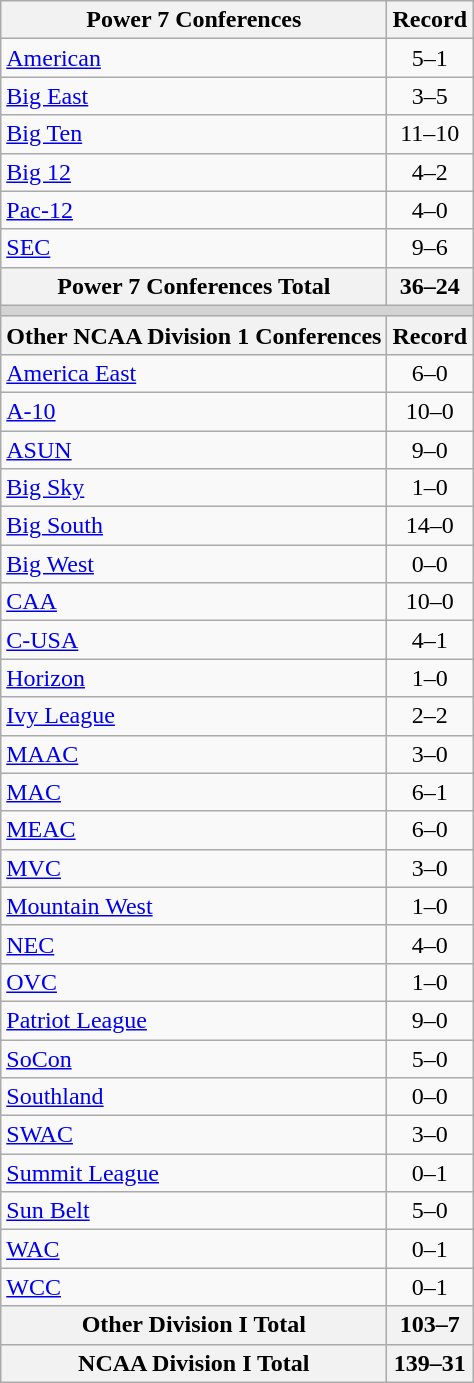<table class="wikitable">
<tr>
<th>Power 7 Conferences</th>
<th>Record</th>
</tr>
<tr>
<td><a href='#'>American</a></td>
<td align=center>5–1</td>
</tr>
<tr>
<td><a href='#'>Big East</a></td>
<td align=center>3–5</td>
</tr>
<tr>
<td><a href='#'>Big Ten</a></td>
<td align=center>11–10</td>
</tr>
<tr>
<td><a href='#'>Big 12</a></td>
<td align=center>4–2</td>
</tr>
<tr>
<td><a href='#'>Pac-12</a></td>
<td align=center>4–0</td>
</tr>
<tr>
<td><a href='#'>SEC</a></td>
<td align=center>9–6</td>
</tr>
<tr>
<th>Power 7 Conferences Total</th>
<th>36–24</th>
</tr>
<tr>
<th colspan="2" style="background:lightgrey;"></th>
</tr>
<tr>
<th>Other NCAA Division 1 Conferences</th>
<th>Record</th>
</tr>
<tr>
<td><a href='#'>America East</a></td>
<td align=center>6–0</td>
</tr>
<tr>
<td><a href='#'>A-10</a></td>
<td align=center>10–0</td>
</tr>
<tr>
<td><a href='#'>ASUN</a></td>
<td align=center>9–0</td>
</tr>
<tr>
<td><a href='#'>Big Sky</a></td>
<td align=center>1–0</td>
</tr>
<tr>
<td><a href='#'>Big South</a></td>
<td align=center>14–0</td>
</tr>
<tr>
<td><a href='#'>Big West</a></td>
<td align=center>0–0</td>
</tr>
<tr>
<td><a href='#'>CAA</a></td>
<td align=center>10–0</td>
</tr>
<tr>
<td><a href='#'>C-USA</a></td>
<td align=center>4–1</td>
</tr>
<tr>
<td><a href='#'>Horizon</a></td>
<td align=center>1–0</td>
</tr>
<tr>
<td><a href='#'>Ivy League</a></td>
<td align=center>2–2</td>
</tr>
<tr>
<td><a href='#'>MAAC</a></td>
<td align=center>3–0</td>
</tr>
<tr>
<td><a href='#'>MAC</a></td>
<td align=center>6–1</td>
</tr>
<tr>
<td><a href='#'>MEAC</a></td>
<td align=center>6–0</td>
</tr>
<tr>
<td><a href='#'>MVC</a></td>
<td align=center>3–0</td>
</tr>
<tr>
<td><a href='#'>Mountain West</a></td>
<td align=center>1–0</td>
</tr>
<tr>
<td><a href='#'>NEC</a></td>
<td align=center>4–0</td>
</tr>
<tr>
<td><a href='#'>OVC</a></td>
<td align=center>1–0</td>
</tr>
<tr>
<td><a href='#'>Patriot League</a></td>
<td align=center>9–0</td>
</tr>
<tr>
<td><a href='#'>SoCon</a></td>
<td align=center>5–0</td>
</tr>
<tr>
<td><a href='#'>Southland</a></td>
<td align=center>0–0</td>
</tr>
<tr>
<td><a href='#'>SWAC</a></td>
<td align=center>3–0</td>
</tr>
<tr>
<td><a href='#'>Summit League</a></td>
<td align=center>0–1</td>
</tr>
<tr>
<td><a href='#'>Sun Belt</a></td>
<td align=center>5–0</td>
</tr>
<tr>
<td><a href='#'>WAC</a></td>
<td align=center>0–1</td>
</tr>
<tr>
<td><a href='#'>WCC</a></td>
<td align=center>0–1</td>
</tr>
<tr>
<th>Other Division I Total</th>
<th>103–7</th>
</tr>
<tr>
<th>NCAA Division I Total</th>
<th>139–31</th>
</tr>
</table>
